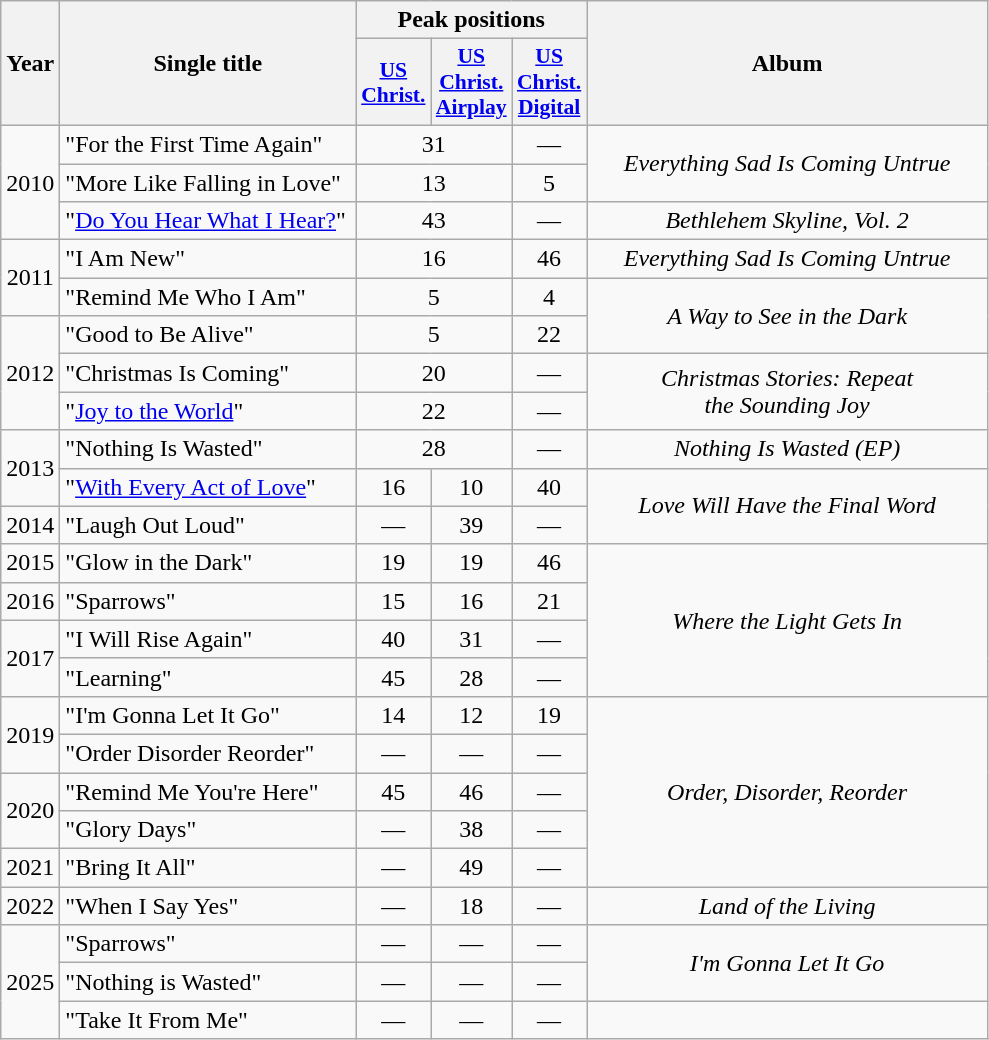<table class="wikitable" style="text-align:center;">
<tr>
<th align="center" rowspan="2" width="10">Year</th>
<th align="center" rowspan="2" width="190">Single title</th>
<th align="center" colspan="3" width="20">Peak positions</th>
<th align="center" rowspan="2" width="260">Album</th>
</tr>
<tr>
<th scope="col" style="width:3em;font-size:90%;"><a href='#'>US<br>Christ.</a><br></th>
<th scope="col" style="width:3em;font-size:90%;"><a href='#'>US<br>Christ.<br>Airplay</a><br></th>
<th scope="col" style="width:3em;font-size:90%;"><a href='#'>US<br>Christ.<br>Digital</a><br></th>
</tr>
<tr>
<td rowspan="3">2010</td>
<td style="text-align:left;">"For the First Time Again"</td>
<td colspan="2">31</td>
<td>—</td>
<td rowspan="2"><em>Everything Sad Is Coming Untrue</em></td>
</tr>
<tr>
<td style="text-align:left;">"More Like Falling in Love"</td>
<td colspan="2">13</td>
<td>5</td>
</tr>
<tr>
<td style="text-align:left;">"<a href='#'>Do You Hear What I Hear?</a>"</td>
<td colspan="2">43</td>
<td>—</td>
<td><em>Bethlehem Skyline, Vol. 2</em><br></td>
</tr>
<tr>
<td rowspan="2">2011</td>
<td style="text-align:left;">"I Am New"</td>
<td colspan="2">16</td>
<td>46</td>
<td><em>Everything Sad Is Coming Untrue</em></td>
</tr>
<tr>
<td style="text-align:left;">"Remind Me Who I Am"</td>
<td colspan="2">5</td>
<td>4</td>
<td rowspan="2"><em>A Way to See in the Dark</em></td>
</tr>
<tr>
<td rowspan="3">2012</td>
<td style="text-align:left;">"Good to Be Alive"</td>
<td colspan="2">5</td>
<td>22</td>
</tr>
<tr>
<td style="text-align:left;">"Christmas Is Coming"</td>
<td colspan="2">20</td>
<td>—</td>
<td rowspan="2"><em>Christmas Stories: Repeat<br>the Sounding Joy</em></td>
</tr>
<tr>
<td style="text-align:left;">"<a href='#'>Joy to the World</a>"</td>
<td colspan="2">22</td>
<td>—</td>
</tr>
<tr>
<td rowspan="2">2013</td>
<td style="text-align:left;">"Nothing Is Wasted"</td>
<td colspan="2">28</td>
<td>—</td>
<td><em>Nothing Is Wasted (EP)</em></td>
</tr>
<tr>
<td style="text-align:left;">"<a href='#'>With Every Act of Love</a>"</td>
<td>16</td>
<td>10</td>
<td>40</td>
<td rowspan="2"><em>Love Will Have the Final Word</em></td>
</tr>
<tr>
<td rowspan="1">2014</td>
<td style="text-align:left;">"Laugh Out Loud"</td>
<td>—</td>
<td>39</td>
<td>—</td>
</tr>
<tr>
<td>2015</td>
<td style="text-align:left;">"Glow in the Dark"</td>
<td>19</td>
<td>19</td>
<td>46</td>
<td rowspan="4"><em>Where the Light Gets In</em></td>
</tr>
<tr>
<td>2016</td>
<td style="text-align:left;">"Sparrows"</td>
<td>15</td>
<td>16</td>
<td>21</td>
</tr>
<tr>
<td rowspan="2">2017</td>
<td style="text-align:left;">"I Will Rise Again"</td>
<td>40</td>
<td>31</td>
<td>—</td>
</tr>
<tr>
<td style="text-align:left;">"Learning"</td>
<td>45</td>
<td>28</td>
<td>—</td>
</tr>
<tr>
<td rowspan="2">2019</td>
<td style="text-align:left;">"I'm Gonna Let It Go"</td>
<td>14</td>
<td>12</td>
<td>19</td>
<td rowspan="5"><em>Order, Disorder, Reorder</em></td>
</tr>
<tr>
<td style="text-align:left;">"Order Disorder Reorder"</td>
<td>—</td>
<td>—</td>
<td>—</td>
</tr>
<tr>
<td rowspan="2">2020</td>
<td style="text-align:left;">"Remind Me You're Here"</td>
<td>45</td>
<td>46</td>
<td>—</td>
</tr>
<tr>
<td style="text-align:left;">"Glory Days"</td>
<td>—</td>
<td>38</td>
<td>—</td>
</tr>
<tr>
<td>2021</td>
<td style="text-align:left;">"Bring It All"</td>
<td>—</td>
<td>49</td>
<td>—</td>
</tr>
<tr>
<td>2022</td>
<td style="text-align:left;">"When I Say Yes"</td>
<td>—</td>
<td>18</td>
<td>—</td>
<td><em>Land of the Living</em></td>
</tr>
<tr>
<td rowspan="3">2025</td>
<td style="text-align:left;">"Sparrows"<br></td>
<td>—</td>
<td>—</td>
<td>—</td>
<td rowspan="2"><em>I'm Gonna Let It Go</em></td>
</tr>
<tr>
<td style="text-align:left;">"Nothing is Wasted"<br></td>
<td>—</td>
<td>—</td>
<td>—</td>
</tr>
<tr>
<td style="text-align:left;">"Take It From Me"<br></td>
<td>—</td>
<td>—</td>
<td>—</td>
<td></td>
</tr>
</table>
